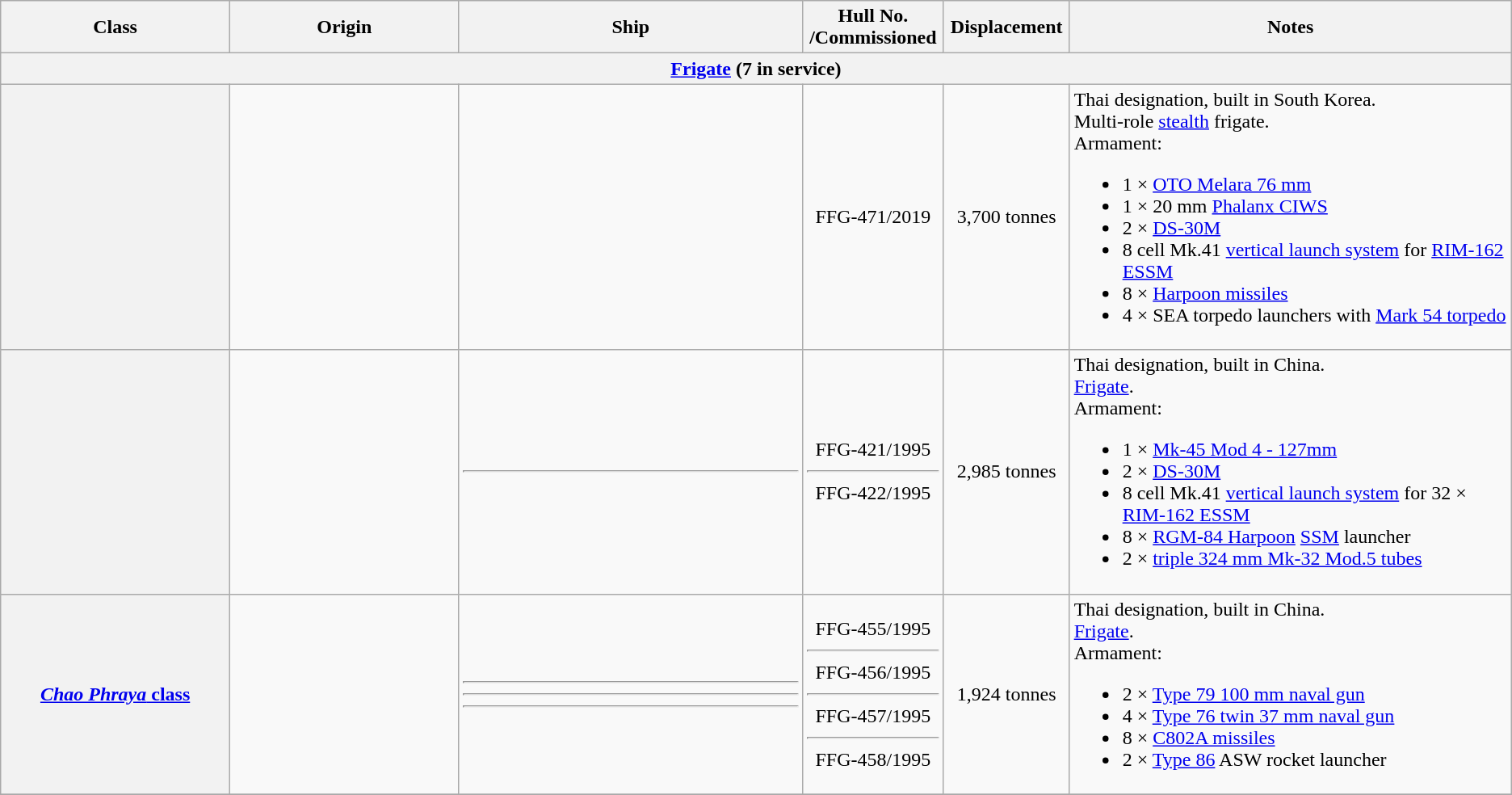<table class="wikitable">
<tr>
<th style="text-align:centre; width:14%;">Class</th>
<th style="text-align:centre; width:14%;">Origin</th>
<th style="text-align:centre; width:21%;">Ship</th>
<th style="text-align:center; width:4%;">Hull No.<br>/Commissioned</th>
<th style="text-align:centre; width:4%;">Displacement</th>
<th style="text-align:centre; width:27%;">Notes</th>
</tr>
<tr>
<th colspan="7"><a href='#'>Frigate</a> (7 in service)</th>
</tr>
<tr>
<th style="text-align:centre;"></th>
<td></td>
<td ! style="text-align:center;"></td>
<td ! style="text-align:center;">FFG-471/2019</td>
<td ! style="text-align:center;">3,700 tonnes</td>
<td>Thai designation, built in South Korea.<br>Multi-role <a href='#'>stealth</a> frigate.<br>
Armament:<ul><li>1 × <a href='#'>OTO Melara 76 mm</a></li><li>1 × 20 mm <a href='#'>Phalanx CIWS</a></li><li>2 × <a href='#'>DS-30M</a></li><li>8 cell Mk.41 <a href='#'>vertical launch system</a> for <a href='#'>RIM-162 ESSM</a></li><li>8 × <a href='#'>Harpoon missiles</a></li><li>4 ×  SEA torpedo launchers with <a href='#'>Mark 54 torpedo</a></li></ul></td>
</tr>
<tr>
<th style="text-align:centre;"></th>
<td></td>
<td ! style="text-align:center;"><hr></td>
<td ! style="text-align:center;">FFG-421/1995<hr>FFG-422/1995</td>
<td ! style="text-align:center;">2,985 tonnes</td>
<td>Thai designation, built in China.<br><a href='#'>Frigate</a>.
<br>Armament:<ul><li>1 × <a href='#'>Mk-45 Mod 4 - 127mm</a></li><li>2 × <a href='#'>DS-30M</a></li><li>8 cell Mk.41 <a href='#'>vertical launch system</a> for 32 × <a href='#'>RIM-162 ESSM</a></li><li>8 × <a href='#'>RGM-84 Harpoon</a> <a href='#'>SSM</a> launcher</li><li>2 × <a href='#'>triple 324 mm Mk-32 Mod.5 tubes</a></li></ul></td>
</tr>
<tr>
<th style="text-align:centre;"><a href='#'><em>Chao Phraya</em> class</a></th>
<td></td>
<td ! style="text-align:center;"><hr><hr><hr> </td>
<td ! style="text-align:center;">FFG-455/1995<hr>FFG-456/1995<hr>FFG-457/1995<hr>FFG-458/1995</td>
<td ! style="text-align:center;">1,924 tonnes</td>
<td>Thai designation, built in China.<br><a href='#'>Frigate</a>.<br>Armament:<ul><li>2 × <a href='#'>Type 79 100 mm naval gun</a></li><li>4 × <a href='#'>Type 76 twin 37 mm naval gun</a></li><li>8 × <a href='#'>C802A missiles</a></li><li>2 × <a href='#'>Type 86</a> ASW rocket launcher</li></ul></td>
</tr>
<tr>
</tr>
</table>
